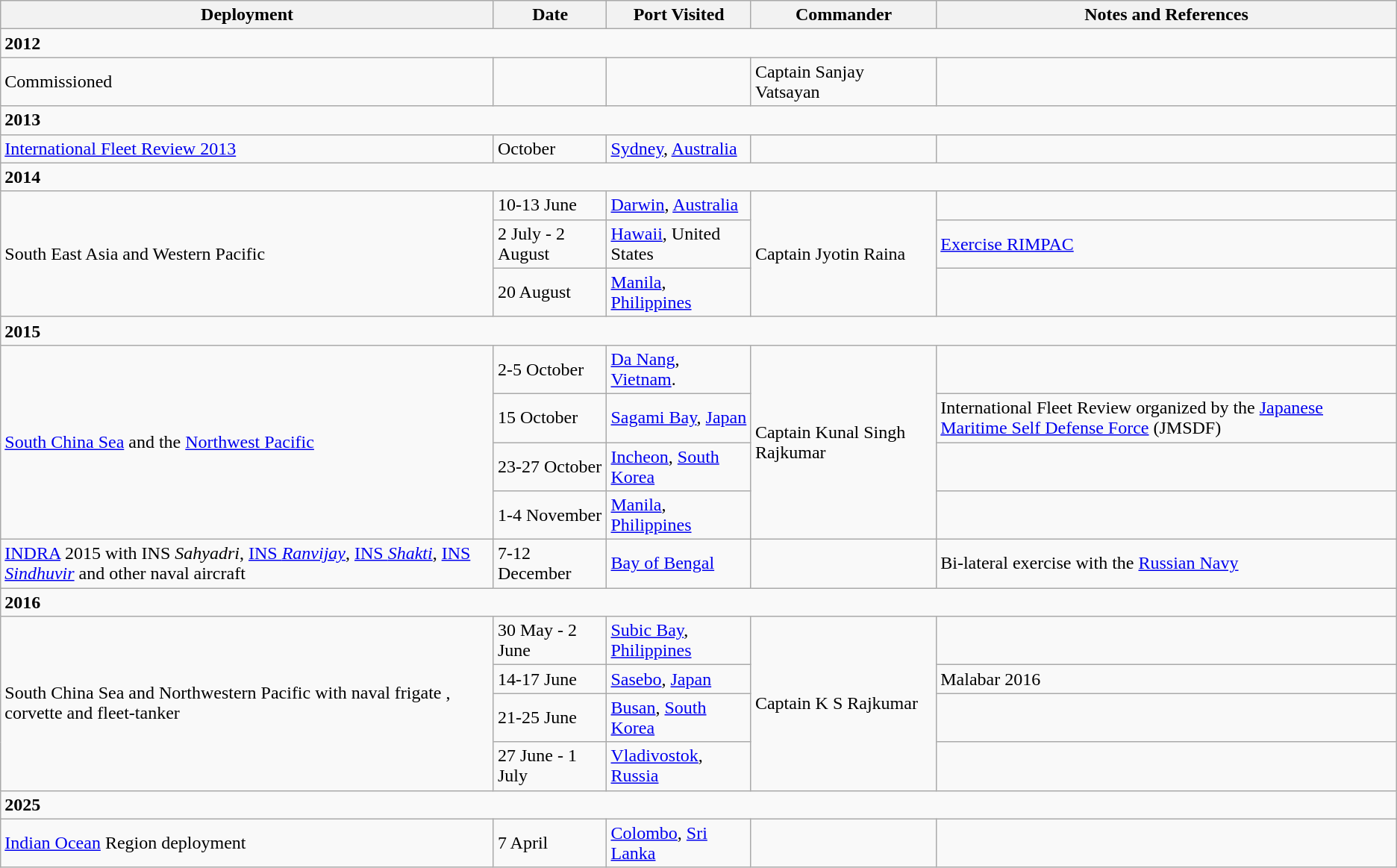<table class="wikitable">
<tr>
<th>Deployment</th>
<th>Date</th>
<th>Port Visited</th>
<th>Commander</th>
<th>Notes and References</th>
</tr>
<tr>
<td colspan="5"><strong>2012</strong></td>
</tr>
<tr>
<td>Commissioned</td>
<td></td>
<td></td>
<td>Captain Sanjay Vatsayan</td>
<td></td>
</tr>
<tr>
<td colspan="5"><strong>2013</strong></td>
</tr>
<tr>
<td><a href='#'>International Fleet Review 2013</a></td>
<td>October</td>
<td><a href='#'>Sydney</a>, <a href='#'>Australia</a></td>
<td></td>
<td></td>
</tr>
<tr>
<td colspan="5"><strong>2014</strong></td>
</tr>
<tr>
<td rowspan="3">South East Asia and Western Pacific</td>
<td>10-13 June</td>
<td><a href='#'>Darwin</a>, <a href='#'>Australia</a></td>
<td rowspan="3">Captain Jyotin Raina</td>
<td></td>
</tr>
<tr>
<td>2 July - 2 August</td>
<td><a href='#'>Hawaii</a>, United States</td>
<td><a href='#'>Exercise RIMPAC</a></td>
</tr>
<tr>
<td>20 August</td>
<td><a href='#'>Manila</a>, <a href='#'>Philippines</a></td>
<td></td>
</tr>
<tr>
<td colspan="5"><strong>2015</strong></td>
</tr>
<tr>
<td rowspan="4"><a href='#'>South China Sea</a> and the <a href='#'>Northwest Pacific</a></td>
<td>2-5 October</td>
<td><a href='#'>Da Nang</a>, <a href='#'>Vietnam</a>.</td>
<td rowspan="4">Captain Kunal Singh Rajkumar</td>
<td></td>
</tr>
<tr>
<td>15 October</td>
<td><a href='#'>Sagami Bay</a>, <a href='#'>Japan</a></td>
<td>International Fleet Review organized by the <a href='#'>Japanese Maritime Self Defense Force</a> (JMSDF)</td>
</tr>
<tr>
<td>23-27 October</td>
<td><a href='#'>Incheon</a>, <a href='#'>South Korea</a></td>
<td></td>
</tr>
<tr>
<td>1-4 November</td>
<td><a href='#'>Manila</a>, <a href='#'>Philippines</a></td>
<td></td>
</tr>
<tr>
<td><a href='#'>INDRA</a> 2015 with INS <em>Sahyadri</em>, <a href='#'>INS <em>Ranvijay</em></a>, <a href='#'>INS <em>Shakti</em></a>, <a href='#'>INS <em>Sindhuvir</em></a> and other naval aircraft</td>
<td>7-12 December</td>
<td><a href='#'>Bay of Bengal</a></td>
<td></td>
<td>Bi-lateral exercise with the <a href='#'>Russian Navy</a></td>
</tr>
<tr>
<td colspan="5"><strong>2016</strong></td>
</tr>
<tr>
<td rowspan="4">South China Sea and Northwestern Pacific with naval frigate , corvette  and fleet-tanker </td>
<td>30 May - 2 June</td>
<td><a href='#'>Subic Bay</a>, <a href='#'>Philippines</a></td>
<td rowspan="4">Captain K S Rajkumar</td>
<td></td>
</tr>
<tr>
<td>14-17 June</td>
<td><a href='#'>Sasebo</a>, <a href='#'>Japan</a></td>
<td>Malabar 2016</td>
</tr>
<tr>
<td>21-25 June</td>
<td><a href='#'>Busan</a>, <a href='#'>South Korea</a></td>
<td></td>
</tr>
<tr>
<td>27 June - 1 July</td>
<td><a href='#'>Vladivostok</a>, <a href='#'>Russia</a></td>
<td></td>
</tr>
<tr>
<td colspan="5"><strong>2025</strong></td>
</tr>
<tr>
<td><a href='#'>Indian Ocean</a> Region deployment</td>
<td>7 April</td>
<td><a href='#'>Colombo</a>, <a href='#'>Sri Lanka</a></td>
<td></td>
<td></td>
</tr>
</table>
